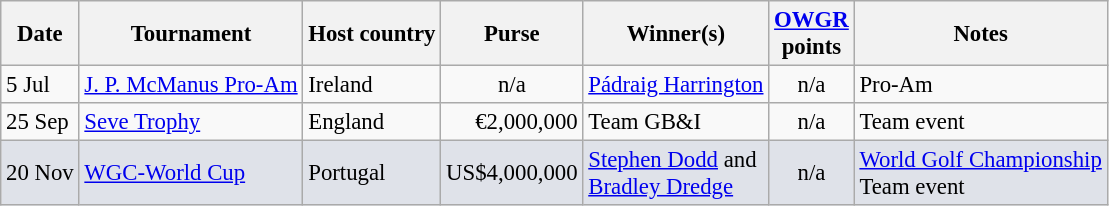<table class="wikitable" style="font-size:95%">
<tr>
<th>Date</th>
<th>Tournament</th>
<th>Host country</th>
<th>Purse</th>
<th>Winner(s)</th>
<th><a href='#'>OWGR</a><br>points</th>
<th>Notes</th>
</tr>
<tr>
<td>5 Jul</td>
<td><a href='#'>J. P. McManus Pro-Am</a></td>
<td>Ireland</td>
<td align=center>n/a</td>
<td> <a href='#'>Pádraig Harrington</a></td>
<td align=center>n/a</td>
<td>Pro-Am</td>
</tr>
<tr>
<td>25 Sep</td>
<td><a href='#'>Seve Trophy</a></td>
<td>England</td>
<td align=right>€2,000,000</td>
<td> Team GB&I</td>
<td align=center>n/a</td>
<td>Team event</td>
</tr>
<tr style="background:#dfe2e9;">
<td>20 Nov</td>
<td><a href='#'>WGC-World Cup</a></td>
<td>Portugal</td>
<td align=right>US$4,000,000</td>
<td> <a href='#'>Stephen Dodd</a> and<br> <a href='#'>Bradley Dredge</a></td>
<td align=center>n/a</td>
<td><a href='#'>World Golf Championship</a><br>Team event</td>
</tr>
</table>
